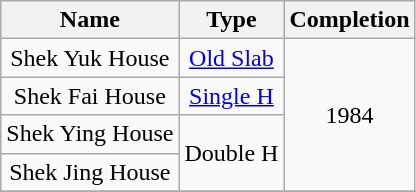<table class="wikitable" style="text-align: center">
<tr>
<th>Name</th>
<th>Type</th>
<th>Completion</th>
</tr>
<tr>
<td>Shek Yuk House</td>
<td rowspan="1"><a href='#'>Old Slab</a></td>
<td rowspan="4">1984</td>
</tr>
<tr>
<td>Shek Fai House</td>
<td rowspan="1"><a href='#'>Single H</a></td>
</tr>
<tr>
<td>Shek Ying House</td>
<td rowspan="2">Double H</td>
</tr>
<tr>
<td>Shek Jing House</td>
</tr>
<tr>
</tr>
</table>
